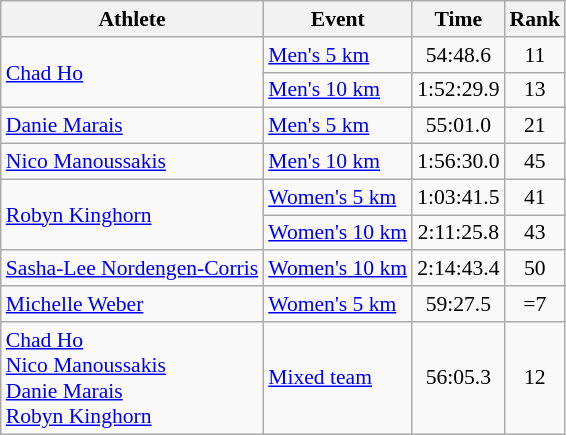<table class="wikitable" style="font-size:90%;">
<tr>
<th>Athlete</th>
<th>Event</th>
<th>Time</th>
<th>Rank</th>
</tr>
<tr align=center>
<td align=left rowspan=2><a href='#'>Chad Ho</a></td>
<td align=left><a href='#'>Men's 5 km</a></td>
<td>54:48.6</td>
<td>11</td>
</tr>
<tr align=center>
<td align=left><a href='#'>Men's 10 km</a></td>
<td>1:52:29.9</td>
<td>13</td>
</tr>
<tr align=center>
<td align=left><a href='#'>Danie Marais</a></td>
<td align=left><a href='#'>Men's 5 km</a></td>
<td>55:01.0</td>
<td>21</td>
</tr>
<tr align=center>
<td align=left><a href='#'>Nico Manoussakis</a></td>
<td align=left><a href='#'>Men's 10 km</a></td>
<td>1:56:30.0</td>
<td>45</td>
</tr>
<tr align=center>
<td align=left rowspan=2><a href='#'>Robyn Kinghorn</a></td>
<td align=left><a href='#'>Women's 5 km</a></td>
<td>1:03:41.5</td>
<td>41</td>
</tr>
<tr align=center>
<td align=left><a href='#'>Women's 10 km</a></td>
<td>2:11:25.8</td>
<td>43</td>
</tr>
<tr align=center>
<td align=left><a href='#'>Sasha-Lee Nordengen-Corris</a></td>
<td align=left><a href='#'>Women's 10 km</a></td>
<td>2:14:43.4</td>
<td>50</td>
</tr>
<tr align=center>
<td align=left><a href='#'>Michelle Weber</a></td>
<td align=left><a href='#'>Women's 5 km</a></td>
<td>59:27.5</td>
<td>=7</td>
</tr>
<tr align=center>
<td align=left><a href='#'>Chad Ho</a><br><a href='#'>Nico Manoussakis</a><br><a href='#'>Danie Marais</a><br><a href='#'>Robyn Kinghorn</a></td>
<td align=left><a href='#'>Mixed team</a></td>
<td>56:05.3</td>
<td>12</td>
</tr>
</table>
